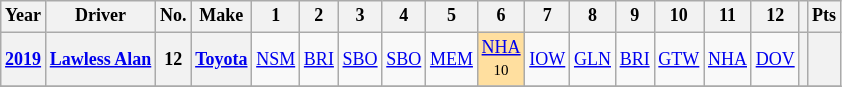<table class="wikitable" style="text-align:center; font-size:75%">
<tr>
<th>Year</th>
<th>Driver</th>
<th>No.</th>
<th>Make</th>
<th>1</th>
<th>2</th>
<th>3</th>
<th>4</th>
<th>5</th>
<th>6</th>
<th>7</th>
<th>8</th>
<th>9</th>
<th>10</th>
<th>11</th>
<th>12</th>
<th></th>
<th>Pts</th>
</tr>
<tr>
<th><a href='#'>2019</a></th>
<th><a href='#'>Lawless Alan</a></th>
<th>12</th>
<th><a href='#'>Toyota</a></th>
<td><a href='#'>NSM</a></td>
<td><a href='#'>BRI</a></td>
<td><a href='#'>SBO</a></td>
<td><a href='#'>SBO</a></td>
<td><a href='#'>MEM</a></td>
<td style="background:#FFDF9F;"><a href='#'>NHA</a><br><small>10</small></td>
<td><a href='#'>IOW</a></td>
<td><a href='#'>GLN</a></td>
<td><a href='#'>BRI</a></td>
<td><a href='#'>GTW</a></td>
<td><a href='#'>NHA</a></td>
<td><a href='#'>DOV</a></td>
<th></th>
<th></th>
</tr>
<tr>
</tr>
</table>
